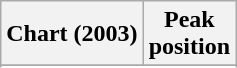<table class="wikitable sortable plainrowheaders" style="text-align:center;">
<tr>
<th scope="col">Chart (2003)</th>
<th scope="col">Peak<br>position</th>
</tr>
<tr>
</tr>
<tr>
</tr>
</table>
